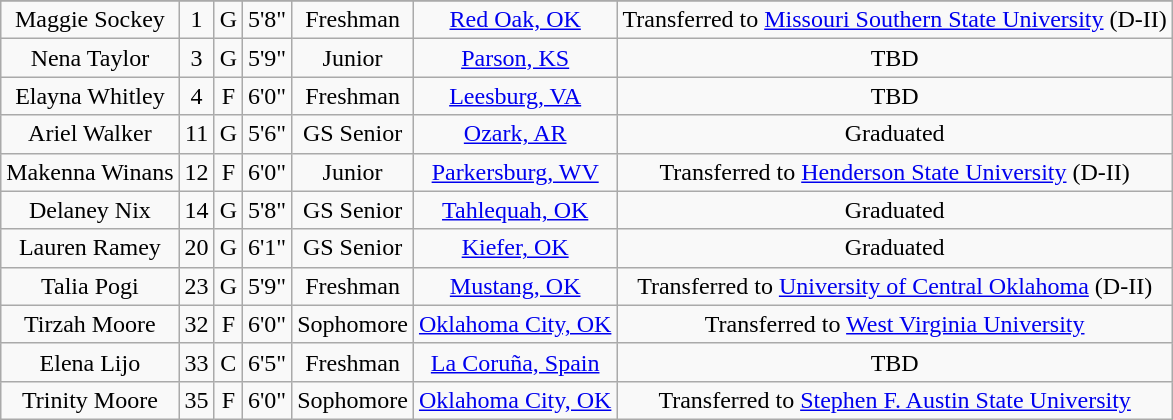<table class="wikitable sortable" style="text-align: center">
<tr align=center>
</tr>
<tr>
<td>Maggie Sockey</td>
<td>1</td>
<td>G</td>
<td>5'8"</td>
<td>Freshman</td>
<td><a href='#'>Red Oak, OK</a></td>
<td>Transferred to <a href='#'>Missouri Southern State University</a> (D-II)</td>
</tr>
<tr>
<td>Nena Taylor</td>
<td>3</td>
<td>G</td>
<td>5'9"</td>
<td> Junior</td>
<td><a href='#'>Parson, KS</a></td>
<td>TBD</td>
</tr>
<tr>
<td>Elayna Whitley</td>
<td>4</td>
<td>F</td>
<td>6'0"</td>
<td> Freshman</td>
<td><a href='#'>Leesburg, VA</a></td>
<td>TBD</td>
</tr>
<tr>
<td>Ariel Walker</td>
<td>11</td>
<td>G</td>
<td>5'6"</td>
<td>GS Senior</td>
<td><a href='#'>Ozark, AR</a></td>
<td>Graduated</td>
</tr>
<tr>
<td>Makenna Winans</td>
<td>12</td>
<td>F</td>
<td>6'0"</td>
<td>Junior</td>
<td><a href='#'>Parkersburg, WV</a></td>
<td>Transferred to <a href='#'>Henderson State University</a> (D-II)</td>
</tr>
<tr>
<td>Delaney Nix</td>
<td>14</td>
<td>G</td>
<td>5'8"</td>
<td>GS Senior</td>
<td><a href='#'>Tahlequah, OK</a></td>
<td>Graduated</td>
</tr>
<tr>
<td>Lauren Ramey</td>
<td>20</td>
<td>G</td>
<td>6'1"</td>
<td>GS Senior</td>
<td><a href='#'>Kiefer, OK</a></td>
<td>Graduated</td>
</tr>
<tr>
<td>Talia Pogi</td>
<td>23</td>
<td>G</td>
<td>5'9"</td>
<td>Freshman</td>
<td><a href='#'>Mustang, OK</a></td>
<td>Transferred to <a href='#'>University of Central Oklahoma</a> (D-II)</td>
</tr>
<tr>
<td>Tirzah Moore</td>
<td>32</td>
<td>F</td>
<td>6'0"</td>
<td>Sophomore</td>
<td><a href='#'>Oklahoma City, OK</a></td>
<td>Transferred to <a href='#'>West Virginia University</a></td>
</tr>
<tr>
<td>Elena Lijo</td>
<td>33</td>
<td>C</td>
<td>6'5"</td>
<td>Freshman</td>
<td><a href='#'>La Coruña, Spain</a></td>
<td>TBD</td>
</tr>
<tr>
<td>Trinity Moore</td>
<td>35</td>
<td>F</td>
<td>6'0"</td>
<td>Sophomore</td>
<td><a href='#'>Oklahoma City, OK</a></td>
<td>Transferred to <a href='#'>Stephen F. Austin State University</a></td>
</tr>
</table>
